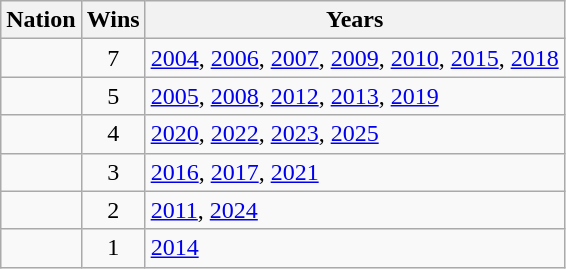<table class="wikitable" style="text-align:center">
<tr>
<th scope=col>Nation</th>
<th scope=col>Wins</th>
<th scope=col>Years</th>
</tr>
<tr>
<td align="left"></td>
<td>7</td>
<td align="left"><a href='#'>2004</a>, <a href='#'>2006</a>, <a href='#'>2007</a>, <a href='#'>2009</a>, <a href='#'>2010</a>, <a href='#'>2015</a>, <a href='#'>2018</a></td>
</tr>
<tr>
<td align="left"></td>
<td>5</td>
<td align="left"><a href='#'>2005</a>, <a href='#'>2008</a>, <a href='#'>2012</a>, <a href='#'>2013</a>, <a href='#'>2019</a></td>
</tr>
<tr>
<td align="left"></td>
<td>4</td>
<td align="left"><a href='#'>2020</a>, <a href='#'>2022</a>, <a href='#'>2023</a>, <a href='#'>2025</a></td>
</tr>
<tr>
<td align="left"></td>
<td>3</td>
<td align="left"><a href='#'>2016</a>, <a href='#'>2017</a>, <a href='#'>2021</a></td>
</tr>
<tr>
<td align="left"></td>
<td>2</td>
<td align="left"><a href='#'>2011</a>, <a href='#'>2024</a></td>
</tr>
<tr>
<td align="left"></td>
<td>1</td>
<td align="left"><a href='#'>2014</a></td>
</tr>
</table>
